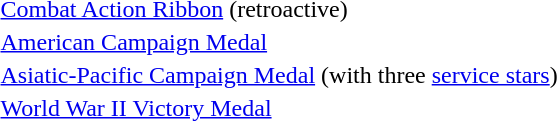<table>
<tr>
<td></td>
<td><a href='#'>Combat Action Ribbon</a> (retroactive)</td>
</tr>
<tr>
<td></td>
<td><a href='#'>American Campaign Medal</a></td>
</tr>
<tr>
<td></td>
<td><a href='#'>Asiatic-Pacific Campaign Medal</a> (with three <a href='#'>service stars</a>)</td>
</tr>
<tr>
<td></td>
<td><a href='#'>World War II Victory Medal</a></td>
</tr>
</table>
